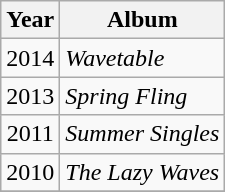<table class="wikitable">
<tr>
<th align'"center">Year</th>
<th align="center">Album</th>
</tr>
<tr>
<td align="center">2014</td>
<td align="left"><em>Wavetable</em></td>
</tr>
<tr>
<td align="center">2013</td>
<td align="left"><em>Spring Fling</em></td>
</tr>
<tr>
<td align="center">2011</td>
<td align="left"><em>Summer Singles</em></td>
</tr>
<tr>
<td align="center">2010</td>
<td align="left"><em>The Lazy Waves</em></td>
</tr>
<tr>
</tr>
</table>
